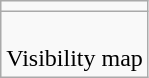<table class=wikitable>
<tr>
<td> </td>
</tr>
<tr align=center>
<td><br>Visibility map</td>
</tr>
</table>
